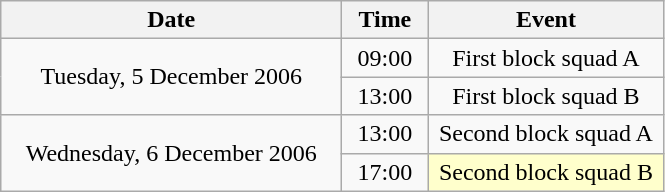<table class = "wikitable" style="text-align:center;">
<tr>
<th width=220>Date</th>
<th width=50>Time</th>
<th width=150>Event</th>
</tr>
<tr>
<td rowspan=2>Tuesday, 5 December 2006</td>
<td>09:00</td>
<td>First block squad A</td>
</tr>
<tr>
<td>13:00</td>
<td>First block squad B</td>
</tr>
<tr>
<td rowspan=2>Wednesday, 6 December 2006</td>
<td>13:00</td>
<td>Second block squad A</td>
</tr>
<tr>
<td>17:00</td>
<td bgcolor=ffffcc>Second block squad B</td>
</tr>
</table>
